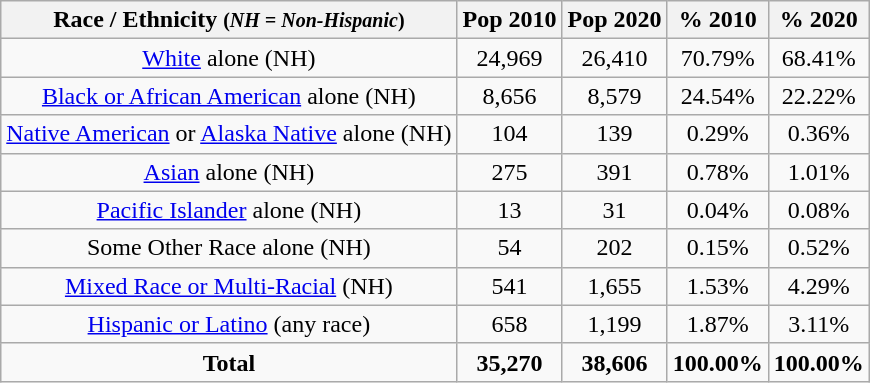<table class="wikitable" style="text-align:center;">
<tr>
<th>Race / Ethnicity <small>(<em>NH = Non-Hispanic</em>)</small></th>
<th>Pop 2010</th>
<th>Pop 2020</th>
<th>% 2010</th>
<th>% 2020</th>
</tr>
<tr>
<td><a href='#'>White</a> alone (NH)</td>
<td>24,969</td>
<td>26,410</td>
<td>70.79%</td>
<td>68.41%</td>
</tr>
<tr>
<td><a href='#'>Black or African American</a> alone (NH)</td>
<td>8,656</td>
<td>8,579</td>
<td>24.54%</td>
<td>22.22%</td>
</tr>
<tr>
<td><a href='#'>Native American</a> or <a href='#'>Alaska Native</a> alone (NH)</td>
<td>104</td>
<td>139</td>
<td>0.29%</td>
<td>0.36%</td>
</tr>
<tr>
<td><a href='#'>Asian</a> alone (NH)</td>
<td>275</td>
<td>391</td>
<td>0.78%</td>
<td>1.01%</td>
</tr>
<tr>
<td><a href='#'>Pacific Islander</a> alone (NH)</td>
<td>13</td>
<td>31</td>
<td>0.04%</td>
<td>0.08%</td>
</tr>
<tr>
<td>Some Other Race alone (NH)</td>
<td>54</td>
<td>202</td>
<td>0.15%</td>
<td>0.52%</td>
</tr>
<tr>
<td><a href='#'>Mixed Race or Multi-Racial</a> (NH)</td>
<td>541</td>
<td>1,655</td>
<td>1.53%</td>
<td>4.29%</td>
</tr>
<tr>
<td><a href='#'>Hispanic or Latino</a> (any race)</td>
<td>658</td>
<td>1,199</td>
<td>1.87%</td>
<td>3.11%</td>
</tr>
<tr>
<td><strong>Total</strong></td>
<td><strong>35,270</strong></td>
<td><strong>38,606</strong></td>
<td><strong>100.00%</strong></td>
<td><strong>100.00%</strong></td>
</tr>
</table>
